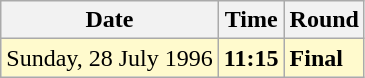<table class="wikitable">
<tr>
<th>Date</th>
<th>Time</th>
<th>Round</th>
</tr>
<tr style=background:lemonchiffon>
<td>Sunday, 28 July 1996</td>
<td><strong>11:15</strong></td>
<td><strong>Final</strong></td>
</tr>
</table>
